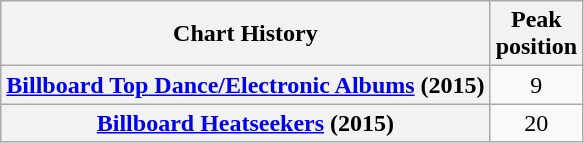<table class="wikitable sortable plainrowheaders" style="text-align:center">
<tr>
<th scope="col">Chart History</th>
<th scope="col">Peak<br> position</th>
</tr>
<tr>
<th scope="row"><a href='#'>Billboard Top Dance/Electronic Albums</a> (2015)</th>
<td>9</td>
</tr>
<tr>
<th scope="row"><a href='#'>Billboard Heatseekers</a> (2015)</th>
<td>20</td>
</tr>
</table>
